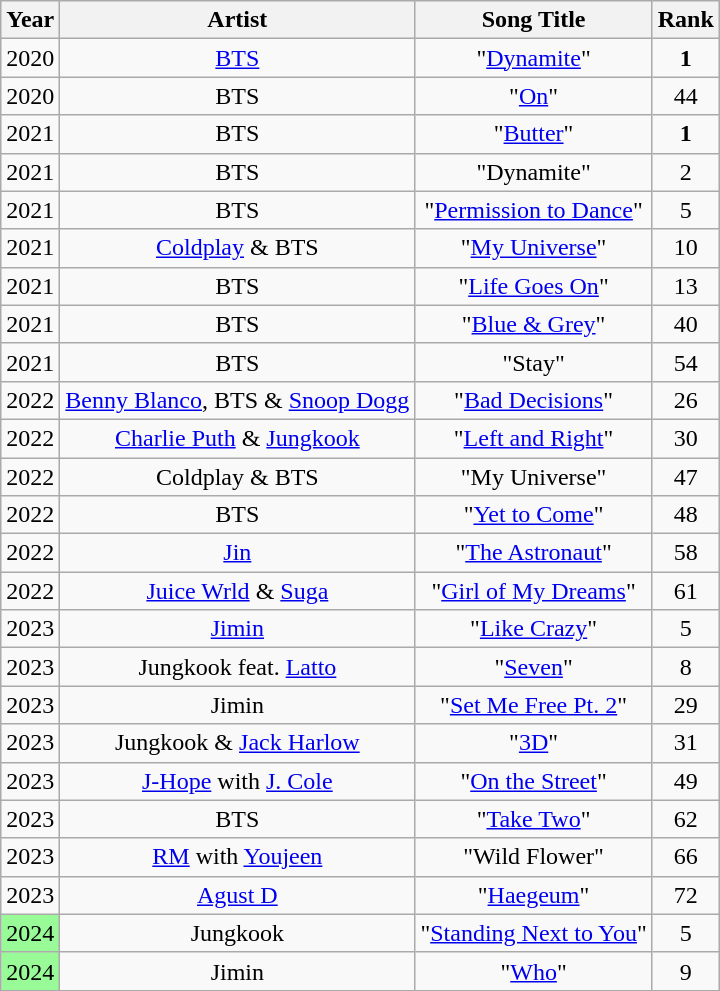<table class="wikitable sortable" style="text-align:center">
<tr>
<th>Year</th>
<th>Artist</th>
<th>Song Title</th>
<th>Rank</th>
</tr>
<tr>
<td>2020</td>
<td><a href='#'>BTS</a></td>
<td>"<a href='#'>Dynamite</a>"</td>
<td><span><strong>1</strong></span></td>
</tr>
<tr>
<td>2020</td>
<td>BTS</td>
<td>"<a href='#'>On</a>"</td>
<td>44</td>
</tr>
<tr>
<td>2021</td>
<td>BTS</td>
<td>"<a href='#'>Butter</a>"</td>
<td><span><strong>1</strong></span></td>
</tr>
<tr>
<td>2021</td>
<td>BTS</td>
<td>"Dynamite"</td>
<td>2</td>
</tr>
<tr>
<td>2021</td>
<td>BTS</td>
<td>"<a href='#'>Permission to Dance</a>"</td>
<td>5</td>
</tr>
<tr>
<td>2021</td>
<td><a href='#'>Coldplay</a> & BTS</td>
<td>"<a href='#'>My Universe</a>"</td>
<td>10</td>
</tr>
<tr>
<td>2021</td>
<td>BTS</td>
<td>"<a href='#'>Life Goes On</a>"</td>
<td>13</td>
</tr>
<tr>
<td>2021</td>
<td>BTS</td>
<td>"<a href='#'>Blue & Grey</a>"</td>
<td>40</td>
</tr>
<tr>
<td>2021</td>
<td>BTS</td>
<td>"Stay"</td>
<td>54</td>
</tr>
<tr>
<td>2022</td>
<td><a href='#'>Benny Blanco</a>, BTS & <a href='#'>Snoop Dogg</a></td>
<td>"<a href='#'>Bad Decisions</a>"</td>
<td>26</td>
</tr>
<tr>
<td>2022</td>
<td><a href='#'>Charlie Puth</a> & <a href='#'>Jungkook</a></td>
<td>"<a href='#'>Left and Right</a>"</td>
<td>30</td>
</tr>
<tr>
<td>2022</td>
<td>Coldplay & BTS</td>
<td>"My Universe"</td>
<td>47</td>
</tr>
<tr>
<td>2022</td>
<td>BTS</td>
<td>"<a href='#'>Yet to Come</a>"</td>
<td>48</td>
</tr>
<tr>
<td>2022</td>
<td><a href='#'>Jin</a></td>
<td>"<a href='#'>The Astronaut</a>"</td>
<td>58</td>
</tr>
<tr>
<td>2022</td>
<td><a href='#'>Juice Wrld</a> & <a href='#'>Suga</a></td>
<td>"<a href='#'>Girl of My Dreams</a>"</td>
<td>61</td>
</tr>
<tr>
<td>2023</td>
<td><a href='#'>Jimin</a></td>
<td>"<a href='#'>Like Crazy</a>"</td>
<td>5</td>
</tr>
<tr>
<td>2023</td>
<td>Jungkook feat. <a href='#'>Latto</a></td>
<td>"<a href='#'>Seven</a>"</td>
<td>8</td>
</tr>
<tr>
<td>2023</td>
<td>Jimin</td>
<td>"<a href='#'>Set Me Free Pt. 2</a>"</td>
<td>29</td>
</tr>
<tr>
<td>2023</td>
<td>Jungkook & <a href='#'>Jack Harlow</a></td>
<td>"<a href='#'>3D</a>"</td>
<td>31</td>
</tr>
<tr>
<td>2023</td>
<td><a href='#'>J-Hope</a> with <a href='#'>J. Cole</a></td>
<td>"<a href='#'>On the Street</a>"</td>
<td>49</td>
</tr>
<tr>
<td>2023</td>
<td>BTS</td>
<td>"<a href='#'>Take Two</a>"</td>
<td>62</td>
</tr>
<tr>
<td>2023</td>
<td><a href='#'>RM</a> with <a href='#'>Youjeen</a></td>
<td>"Wild Flower"</td>
<td>66</td>
</tr>
<tr>
<td>2023</td>
<td><a href='#'>Agust D</a></td>
<td>"<a href='#'>Haegeum</a>"</td>
<td>72</td>
</tr>
<tr>
<td style="background:palegreen">2024</td>
<td>Jungkook</td>
<td>"<a href='#'>Standing Next to You</a>"</td>
<td>5</td>
</tr>
<tr>
<td style="background:palegreen">2024</td>
<td>Jimin</td>
<td>"<a href='#'>Who</a>"</td>
<td>9</td>
</tr>
</table>
